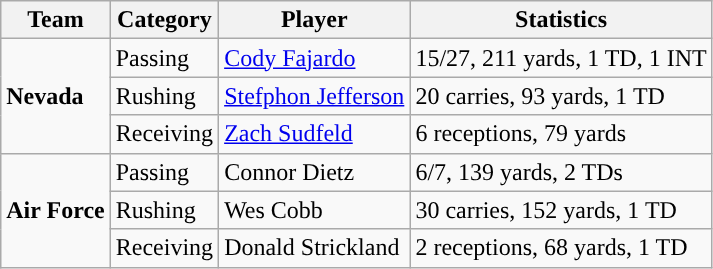<table class="wikitable" style="float: left;">
<tr>
<th>Team</th>
<th>Category</th>
<th>Player</th>
<th>Statistics</th>
</tr>
<tr>
<td rowspan=3><strong>Nevada</strong></td>
<td>Passing</td>
<td><a href='#'>Cody Fajardo</a></td>
<td>15/27, 211 yards, 1 TD, 1 INT</td>
</tr>
<tr>
<td>Rushing</td>
<td><a href='#'>Stefphon Jefferson</a></td>
<td>20 carries, 93 yards, 1 TD</td>
</tr>
<tr>
<td>Receiving</td>
<td><a href='#'>Zach Sudfeld</a></td>
<td>6 receptions, 79 yards</td>
</tr>
<tr>
<td rowspan=3><strong>Air Force</strong></td>
<td>Passing</td>
<td>Connor Dietz</td>
<td>6/7, 139 yards, 2 TDs</td>
</tr>
<tr>
<td>Rushing</td>
<td>Wes Cobb</td>
<td>30 carries, 152 yards, 1 TD</td>
</tr>
<tr>
<td>Receiving</td>
<td>Donald Strickland</td>
<td>2 receptions, 68 yards, 1 TD</td>
</tr>
</table>
